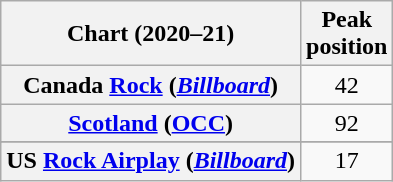<table class="wikitable sortable plainrowheaders" style="text-align:center">
<tr>
<th scope="col">Chart (2020–21)</th>
<th scope="col">Peak<br>position</th>
</tr>
<tr>
<th scope="row">Canada <a href='#'>Rock</a> (<em><a href='#'>Billboard</a></em>)</th>
<td>42</td>
</tr>
<tr>
<th scope="row"><a href='#'>Scotland</a> (<a href='#'>OCC</a>)</th>
<td>92</td>
</tr>
<tr>
</tr>
<tr>
<th scope="row">US <a href='#'>Rock Airplay</a> (<em><a href='#'>Billboard</a></em>)</th>
<td>17</td>
</tr>
</table>
